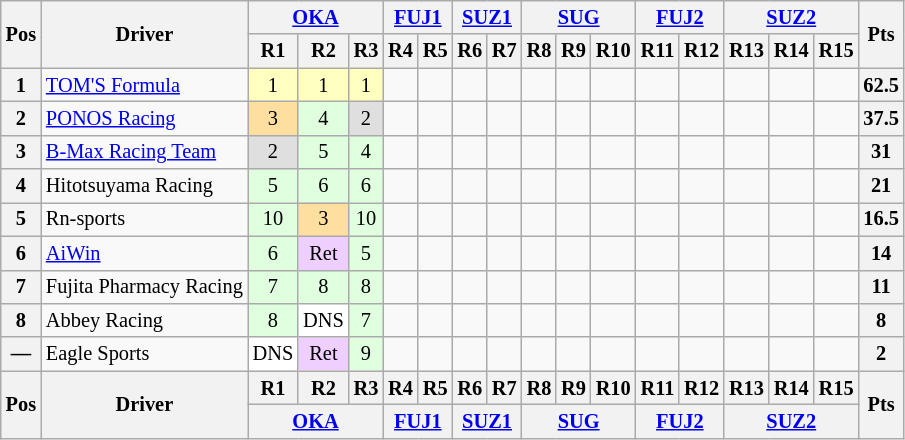<table class="wikitable" style="font-size:85%; text-align:center">
<tr>
<th rowspan="2" valign="middle">Pos</th>
<th rowspan="2" valign="middle">Driver</th>
<th colspan="3"><a href='#'>OKA</a></th>
<th colspan="2"><a href='#'>FUJ1</a></th>
<th colspan="2"><a href='#'>SUZ1</a></th>
<th colspan="3"><a href='#'>SUG</a></th>
<th colspan="2"><a href='#'>FUJ2</a></th>
<th colspan="3"><a href='#'>SUZ2</a></th>
<th rowspan="2" valign="middle">Pts</th>
</tr>
<tr>
<th>R1</th>
<th>R2</th>
<th>R3</th>
<th>R4</th>
<th>R5</th>
<th>R6</th>
<th>R7</th>
<th>R8</th>
<th>R9</th>
<th>R10</th>
<th>R11</th>
<th>R12</th>
<th>R13</th>
<th>R14</th>
<th>R15</th>
</tr>
<tr>
<th>1</th>
<td align="left"><a href='#'>TOM'S Formula</a></td>
<td style="background:#FFFFBF;">1</td>
<td style="background:#FFFFBF;">1</td>
<td style="background:#FFFFBF;">1</td>
<td></td>
<td></td>
<td></td>
<td></td>
<td></td>
<td></td>
<td></td>
<td></td>
<td></td>
<td></td>
<td></td>
<td></td>
<th>62.5</th>
</tr>
<tr>
<th>2</th>
<td align="left"><a href='#'>PONOS Racing</a></td>
<td style="background:#FFDF9F;">3</td>
<td style="background:#DFFFDF;">4</td>
<td style="background:#DFDFDF;">2</td>
<td></td>
<td></td>
<td></td>
<td></td>
<td></td>
<td></td>
<td></td>
<td></td>
<td></td>
<td></td>
<td></td>
<td></td>
<th>37.5</th>
</tr>
<tr>
<th>3</th>
<td align="left"><a href='#'>B-Max Racing Team</a></td>
<td style="background:#DFDFDF;">2</td>
<td style="background:#DFFFDF;">5</td>
<td style="background:#DFFFDF;">4</td>
<td></td>
<td></td>
<td></td>
<td></td>
<td></td>
<td></td>
<td></td>
<td></td>
<td></td>
<td></td>
<td></td>
<td></td>
<th>31</th>
</tr>
<tr>
<th>4</th>
<td align="left">Hitotsuyama Racing</td>
<td style="background:#DFFFDF;">5</td>
<td style="background:#DFFFDF;">6</td>
<td style="background:#DFFFDF;">6</td>
<td></td>
<td></td>
<td></td>
<td></td>
<td></td>
<td></td>
<td></td>
<td></td>
<td></td>
<td></td>
<td></td>
<td></td>
<th>21</th>
</tr>
<tr>
<th>5</th>
<td align="left">Rn-sports</td>
<td style="background:#DFFFDF;">10</td>
<td style="background:#FFDF9F;">3</td>
<td style="background:#DFFFDF;">10</td>
<td></td>
<td></td>
<td></td>
<td></td>
<td></td>
<td></td>
<td></td>
<td></td>
<td></td>
<td></td>
<td></td>
<td></td>
<th>16.5</th>
</tr>
<tr>
<th>6</th>
<td align="left"><a href='#'>AiWin</a></td>
<td style="background:#DFFFDF;">6</td>
<td style="background:#EFCFFF;">Ret</td>
<td style="background:#DFFFDF;">5</td>
<td></td>
<td></td>
<td></td>
<td></td>
<td></td>
<td></td>
<td></td>
<td></td>
<td></td>
<td></td>
<td></td>
<td></td>
<th>14</th>
</tr>
<tr>
<th>7</th>
<td align="left">Fujita Pharmacy Racing</td>
<td style="background:#DFFFDF;">7</td>
<td style="background:#DFFFDF;">8</td>
<td style="background:#DFFFDF;">8</td>
<td></td>
<td></td>
<td></td>
<td></td>
<td></td>
<td></td>
<td></td>
<td></td>
<td></td>
<td></td>
<td></td>
<td></td>
<th>11</th>
</tr>
<tr>
<th>8</th>
<td align="left">Abbey Racing</td>
<td style="background:#DFFFDF;">8</td>
<td style="background:#FFFFFF;">DNS</td>
<td style="background:#DFFFDF;">7</td>
<td></td>
<td></td>
<td></td>
<td></td>
<td></td>
<td></td>
<td></td>
<td></td>
<td></td>
<td></td>
<td></td>
<td></td>
<th>8</th>
</tr>
<tr>
<th>—</th>
<td align="left">Eagle Sports</td>
<td style="background:#FFFFFF;">DNS</td>
<td style="background:#EFCFFF;">Ret</td>
<td style="background:#DFFFDF;">9</td>
<td></td>
<td></td>
<td></td>
<td></td>
<td></td>
<td></td>
<td></td>
<td></td>
<td></td>
<td></td>
<td></td>
<td></td>
<th>2</th>
</tr>
<tr>
<th rowspan="2">Pos</th>
<th rowspan="2">Driver</th>
<th>R1</th>
<th>R2</th>
<th>R3</th>
<th>R4</th>
<th>R5</th>
<th>R6</th>
<th>R7</th>
<th>R8</th>
<th>R9</th>
<th>R10</th>
<th>R11</th>
<th>R12</th>
<th>R13</th>
<th>R14</th>
<th>R15</th>
<th rowspan="2">Pts</th>
</tr>
<tr>
<th colspan="3"><a href='#'>OKA</a></th>
<th colspan="2"><a href='#'>FUJ1</a></th>
<th colspan="2"><a href='#'>SUZ1</a></th>
<th colspan="3"><a href='#'>SUG</a></th>
<th colspan="2"><a href='#'>FUJ2</a></th>
<th colspan="3"><a href='#'>SUZ2</a></th>
</tr>
</table>
